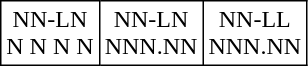<table class="wikitable" style="background:white; color:black; text-align:center;">
<tr>
<td style="border:1px solid black;">NN-LN<br>N N N N</td>
<td style="border:1px solid black;">NN-LN<br>NNN.NN</td>
<td style="border:1px solid black;">NN-LL<br>NNN.NN</td>
</tr>
</table>
